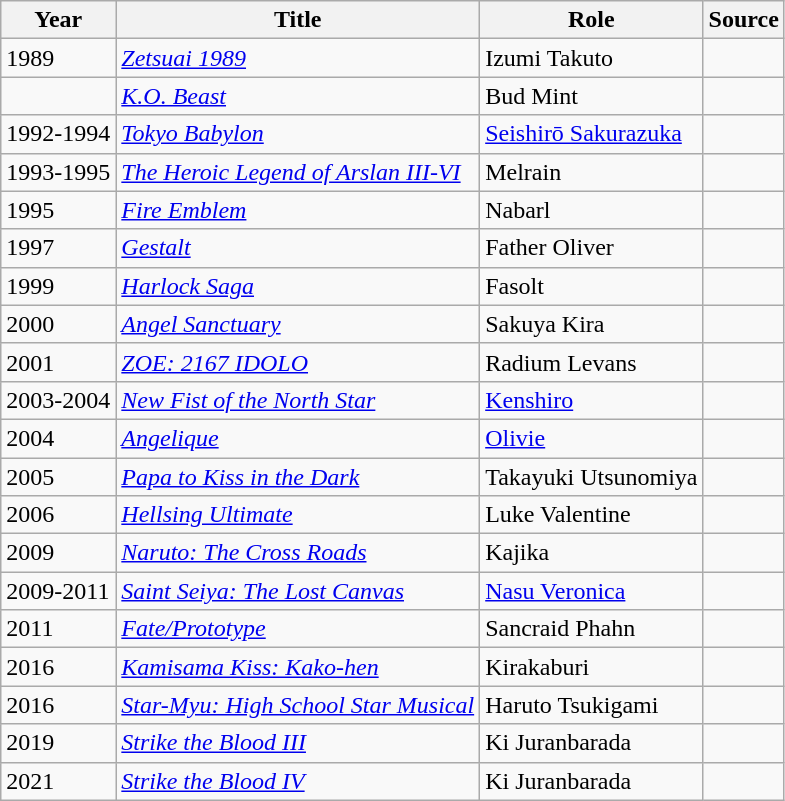<table class="wikitable sortable">
<tr>
<th>Year</th>
<th>Title</th>
<th>Role</th>
<th>Source</th>
</tr>
<tr>
<td>1989</td>
<td><em><a href='#'>Zetsuai 1989</a></em></td>
<td>Izumi Takuto</td>
<td></td>
</tr>
<tr>
<td></td>
<td><em><a href='#'>K.O. Beast</a></em></td>
<td>Bud Mint</td>
<td></td>
</tr>
<tr>
<td>1992-1994</td>
<td><em><a href='#'>Tokyo Babylon</a></em></td>
<td><a href='#'>Seishirō Sakurazuka</a></td>
<td></td>
</tr>
<tr>
<td>1993-1995</td>
<td><em><a href='#'>The Heroic Legend of Arslan III-VI</a></em></td>
<td>Melrain</td>
<td></td>
</tr>
<tr>
<td>1995</td>
<td><em><a href='#'>Fire Emblem</a></em></td>
<td>Nabarl</td>
<td></td>
</tr>
<tr>
<td>1997</td>
<td><em><a href='#'>Gestalt</a></em></td>
<td>Father Oliver</td>
<td></td>
</tr>
<tr>
<td>1999</td>
<td><em><a href='#'>Harlock Saga</a></em></td>
<td>Fasolt</td>
<td></td>
</tr>
<tr>
<td>2000</td>
<td><em><a href='#'>Angel Sanctuary</a></em></td>
<td>Sakuya Kira</td>
<td></td>
</tr>
<tr>
<td>2001</td>
<td><em><a href='#'>ZOE: 2167 IDOLO</a></em></td>
<td>Radium Levans</td>
<td></td>
</tr>
<tr>
<td>2003-2004</td>
<td><em><a href='#'>New Fist of the North Star</a></em></td>
<td><a href='#'>Kenshiro</a></td>
<td></td>
</tr>
<tr>
<td>2004</td>
<td><em><a href='#'>Angelique</a></em></td>
<td><a href='#'>Olivie</a></td>
<td></td>
</tr>
<tr>
<td>2005</td>
<td><em><a href='#'>Papa to Kiss in the Dark</a></em></td>
<td>Takayuki Utsunomiya</td>
<td></td>
</tr>
<tr>
<td>2006</td>
<td><em><a href='#'>Hellsing Ultimate</a></em></td>
<td>Luke Valentine</td>
<td></td>
</tr>
<tr>
<td>2009</td>
<td><em><a href='#'>Naruto: The Cross Roads</a></em></td>
<td>Kajika</td>
<td></td>
</tr>
<tr>
<td>2009-2011</td>
<td><em><a href='#'>Saint Seiya: The Lost Canvas</a></em></td>
<td><a href='#'>Nasu Veronica</a></td>
<td></td>
</tr>
<tr>
<td>2011</td>
<td><em><a href='#'>Fate/Prototype</a></em></td>
<td>Sancraid Phahn</td>
<td></td>
</tr>
<tr>
<td>2016</td>
<td><em><a href='#'>Kamisama Kiss: Kako-hen</a></em></td>
<td>Kirakaburi</td>
<td></td>
</tr>
<tr>
<td>2016</td>
<td><em><a href='#'>Star-Myu: High School Star Musical</a></em></td>
<td>Haruto Tsukigami</td>
<td></td>
</tr>
<tr>
<td>2019</td>
<td><em><a href='#'>Strike the Blood III</a></em></td>
<td>Ki Juranbarada</td>
<td></td>
</tr>
<tr>
<td>2021</td>
<td><em><a href='#'>Strike the Blood IV</a></em></td>
<td>Ki Juranbarada</td>
<td></td>
</tr>
</table>
